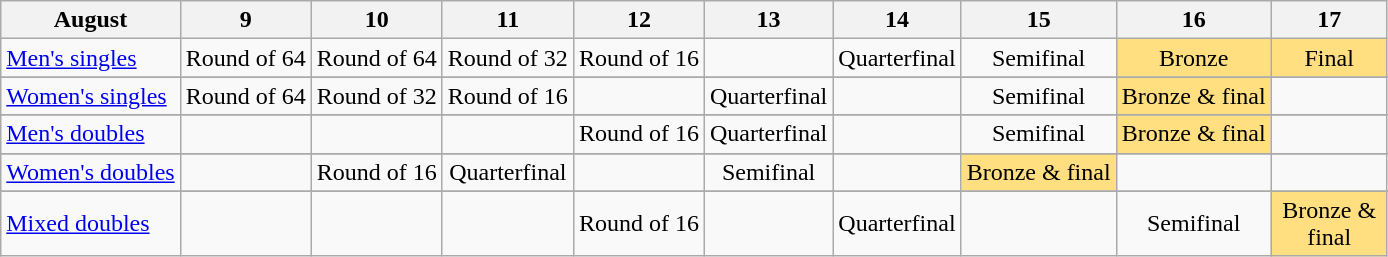<table class="wikitable" style="text-align:center">
<tr>
<th>August</th>
<th>9</th>
<th>10</th>
<th>11</th>
<th>12</th>
<th>13</th>
<th>14</th>
<th>15</th>
<th>16</th>
<th width=70>17</th>
</tr>
<tr>
<td align="left"><a href='#'>Men's singles</a></td>
<td>Round of 64</td>
<td>Round of 64</td>
<td>Round of 32</td>
<td>Round of 16</td>
<td></td>
<td>Quarterfinal</td>
<td>Semifinal</td>
<td bgcolor="FFDF80">Bronze</td>
<td bgcolor="FFDF80">Final</td>
</tr>
<tr>
</tr>
<tr>
<td align="left"><a href='#'>Women's singles</a></td>
<td>Round of 64</td>
<td>Round of 32</td>
<td>Round of 16</td>
<td></td>
<td>Quarterfinal</td>
<td></td>
<td>Semifinal</td>
<td bgcolor="FFDF80">Bronze & final</td>
<td></td>
</tr>
<tr>
</tr>
<tr>
<td align="left"><a href='#'>Men's doubles</a></td>
<td></td>
<td></td>
<td></td>
<td>Round of 16</td>
<td>Quarterfinal</td>
<td></td>
<td>Semifinal</td>
<td bgcolor="FFDF80">Bronze & final</td>
<td></td>
</tr>
<tr>
</tr>
<tr>
<td align="left"><a href='#'>Women's doubles</a></td>
<td></td>
<td>Round of 16</td>
<td>Quarterfinal</td>
<td></td>
<td>Semifinal</td>
<td></td>
<td bgcolor="FFDF80">Bronze & final</td>
<td></td>
<td></td>
</tr>
<tr>
</tr>
<tr>
<td align="left"><a href='#'>Mixed doubles</a></td>
<td></td>
<td></td>
<td></td>
<td>Round of 16</td>
<td></td>
<td>Quarterfinal</td>
<td></td>
<td>Semifinal</td>
<td bgcolor="FFDF80">Bronze & final</td>
</tr>
</table>
